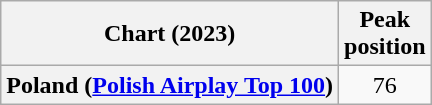<table class="wikitable plainrowheaders" style="text-align:center">
<tr>
<th>Chart (2023)</th>
<th>Peak<br>position</th>
</tr>
<tr>
<th scope="row">Poland (<a href='#'>Polish Airplay Top 100</a>)</th>
<td>76</td>
</tr>
</table>
